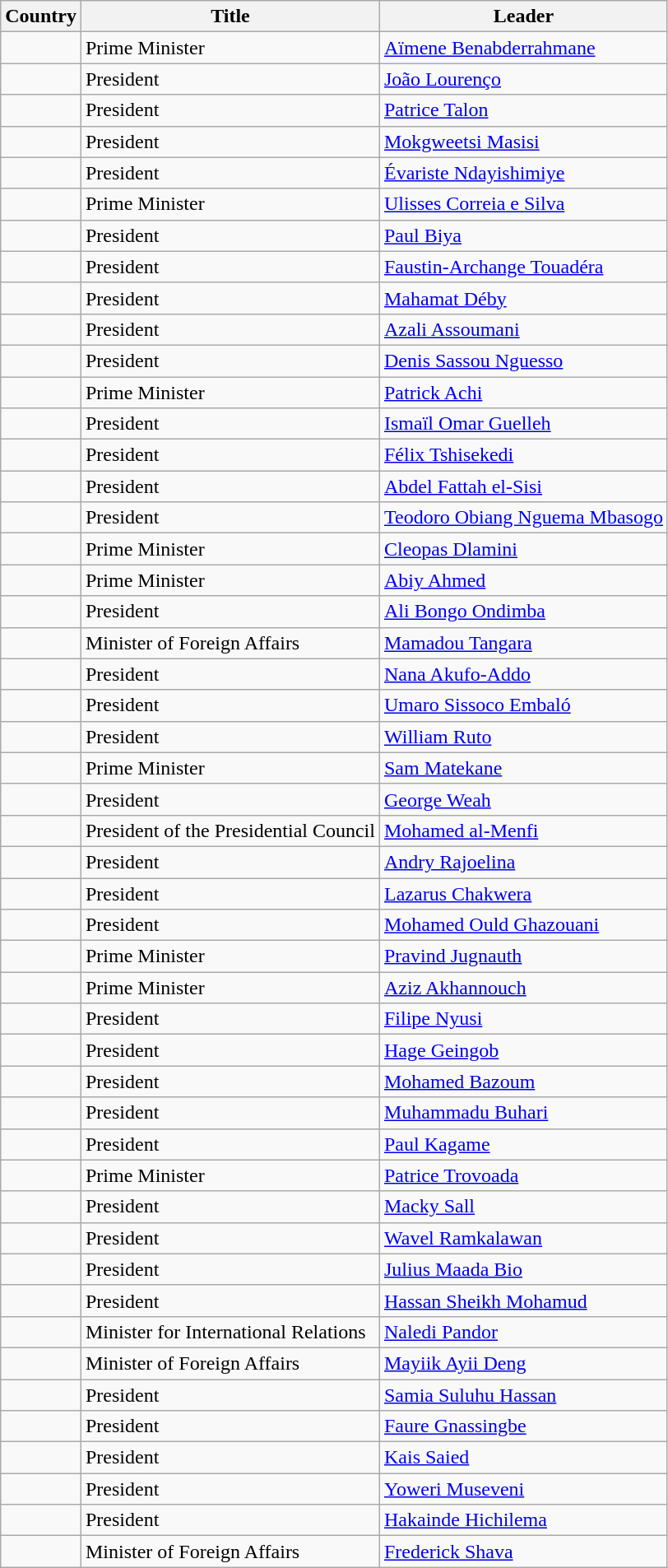<table class="wikitable sortable static-row-numbers mw-datatable" border=1>
<tr>
<th>Country</th>
<th>Title</th>
<th>Leader</th>
</tr>
<tr>
<td></td>
<td>Prime Minister</td>
<td><a href='#'>Aïmene Benabderrahmane</a></td>
</tr>
<tr>
<td></td>
<td>President</td>
<td><a href='#'>João Lourenço</a></td>
</tr>
<tr>
<td></td>
<td>President</td>
<td><a href='#'>Patrice Talon</a></td>
</tr>
<tr>
<td></td>
<td>President</td>
<td><a href='#'>Mokgweetsi Masisi</a></td>
</tr>
<tr>
<td></td>
<td>President</td>
<td><a href='#'>Évariste Ndayishimiye</a></td>
</tr>
<tr>
<td></td>
<td>Prime Minister</td>
<td><a href='#'>Ulisses Correia e Silva</a></td>
</tr>
<tr>
<td></td>
<td>President</td>
<td><a href='#'>Paul Biya</a></td>
</tr>
<tr>
<td></td>
<td>President</td>
<td><a href='#'>Faustin-Archange Touadéra</a></td>
</tr>
<tr>
<td></td>
<td>President</td>
<td><a href='#'>Mahamat Déby</a></td>
</tr>
<tr>
<td></td>
<td>President</td>
<td><a href='#'>Azali Assoumani</a></td>
</tr>
<tr>
<td></td>
<td>President</td>
<td><a href='#'>Denis Sassou Nguesso</a></td>
</tr>
<tr>
<td></td>
<td>Prime Minister</td>
<td><a href='#'>Patrick Achi</a></td>
</tr>
<tr>
<td></td>
<td>President</td>
<td><a href='#'>Ismaïl Omar Guelleh</a></td>
</tr>
<tr>
<td></td>
<td>President</td>
<td><a href='#'>Félix Tshisekedi</a></td>
</tr>
<tr>
<td></td>
<td>President</td>
<td><a href='#'>Abdel Fattah el-Sisi</a></td>
</tr>
<tr>
<td></td>
<td>President</td>
<td><a href='#'>Teodoro Obiang Nguema Mbasogo</a></td>
</tr>
<tr>
<td></td>
<td>Prime Minister</td>
<td><a href='#'>Cleopas Dlamini</a></td>
</tr>
<tr>
<td></td>
<td>Prime Minister</td>
<td><a href='#'>Abiy Ahmed</a></td>
</tr>
<tr>
<td></td>
<td>President</td>
<td><a href='#'>Ali Bongo Ondimba</a></td>
</tr>
<tr>
<td></td>
<td>Minister of Foreign Affairs</td>
<td><a href='#'>Mamadou Tangara</a></td>
</tr>
<tr>
<td></td>
<td>President</td>
<td><a href='#'>Nana Akufo-Addo</a></td>
</tr>
<tr>
<td></td>
<td>President</td>
<td><a href='#'>Umaro Sissoco Embaló</a></td>
</tr>
<tr>
<td></td>
<td>President</td>
<td><a href='#'>William Ruto</a></td>
</tr>
<tr>
<td></td>
<td>Prime Minister</td>
<td><a href='#'>Sam Matekane</a></td>
</tr>
<tr>
<td></td>
<td>President</td>
<td><a href='#'>George Weah</a></td>
</tr>
<tr>
<td></td>
<td>President of the Presidential Council</td>
<td><a href='#'>Mohamed al-Menfi</a></td>
</tr>
<tr>
<td></td>
<td>President</td>
<td><a href='#'>Andry Rajoelina</a></td>
</tr>
<tr>
<td></td>
<td>President</td>
<td><a href='#'>Lazarus Chakwera</a></td>
</tr>
<tr>
<td></td>
<td>President</td>
<td><a href='#'>Mohamed Ould Ghazouani</a></td>
</tr>
<tr>
<td></td>
<td>Prime Minister</td>
<td><a href='#'>Pravind Jugnauth</a></td>
</tr>
<tr>
<td></td>
<td>Prime Minister</td>
<td><a href='#'>Aziz Akhannouch</a></td>
</tr>
<tr>
<td></td>
<td>President</td>
<td><a href='#'>Filipe Nyusi</a></td>
</tr>
<tr>
<td></td>
<td>President</td>
<td><a href='#'>Hage Geingob</a></td>
</tr>
<tr>
<td></td>
<td>President</td>
<td><a href='#'>Mohamed Bazoum</a></td>
</tr>
<tr>
<td></td>
<td>President</td>
<td><a href='#'>Muhammadu Buhari</a></td>
</tr>
<tr>
<td></td>
<td>President</td>
<td><a href='#'>Paul Kagame</a></td>
</tr>
<tr>
<td></td>
<td>Prime Minister</td>
<td><a href='#'>Patrice Trovoada</a></td>
</tr>
<tr>
<td></td>
<td>President</td>
<td><a href='#'>Macky Sall</a></td>
</tr>
<tr>
<td></td>
<td>President</td>
<td><a href='#'>Wavel Ramkalawan</a></td>
</tr>
<tr>
<td></td>
<td>President</td>
<td><a href='#'>Julius Maada Bio</a></td>
</tr>
<tr>
<td></td>
<td>President</td>
<td><a href='#'>Hassan Sheikh Mohamud</a></td>
</tr>
<tr>
<td></td>
<td>Minister for International Relations</td>
<td><a href='#'>Naledi Pandor</a></td>
</tr>
<tr>
<td></td>
<td>Minister of Foreign Affairs</td>
<td><a href='#'>Mayiik Ayii Deng</a></td>
</tr>
<tr>
<td></td>
<td>President</td>
<td><a href='#'>Samia Suluhu Hassan</a></td>
</tr>
<tr>
<td></td>
<td>President</td>
<td><a href='#'>Faure Gnassingbe</a></td>
</tr>
<tr>
<td></td>
<td>President</td>
<td><a href='#'>Kais Saied</a></td>
</tr>
<tr>
<td></td>
<td>President</td>
<td><a href='#'>Yoweri Museveni</a></td>
</tr>
<tr>
<td></td>
<td>President</td>
<td><a href='#'>Hakainde Hichilema</a></td>
</tr>
<tr>
<td></td>
<td>Minister of Foreign Affairs</td>
<td><a href='#'>Frederick Shava</a></td>
</tr>
</table>
